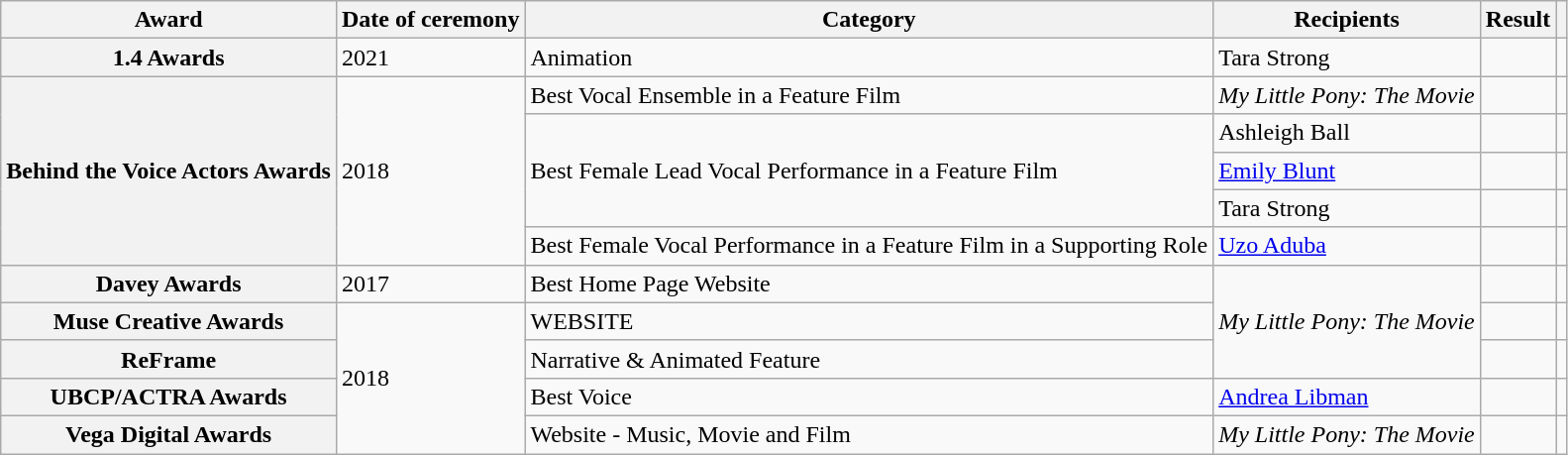<table class="wikitable plainrowheaders sortable">
<tr>
<th scope="col">Award</th>
<th scope="col">Date of ceremony</th>
<th scope="col">Category</th>
<th scope="col">Recipients</th>
<th scope="col">Result</th>
<th scope="col" class="unsortable"></th>
</tr>
<tr>
<th scope="row">1.4 Awards</th>
<td>2021</td>
<td>Animation</td>
<td>Tara Strong</td>
<td></td>
<td></td>
</tr>
<tr>
<th scope="row" rowspan="5">Behind the Voice Actors Awards</th>
<td rowspan="5">2018</td>
<td>Best Vocal Ensemble in a Feature Film</td>
<td><em>My Little Pony: The Movie</em></td>
<td></td>
<td></td>
</tr>
<tr>
<td rowspan="3">Best Female Lead Vocal Performance in a Feature Film</td>
<td>Ashleigh Ball</td>
<td></td>
<td></td>
</tr>
<tr>
<td><a href='#'>Emily Blunt</a></td>
<td></td>
<td></td>
</tr>
<tr>
<td>Tara Strong</td>
<td></td>
<td></td>
</tr>
<tr>
<td>Best Female Vocal Performance in a Feature Film in a Supporting Role</td>
<td><a href='#'>Uzo Aduba</a></td>
<td></td>
<td></td>
</tr>
<tr>
<th scope="row">Davey Awards</th>
<td>2017</td>
<td>Best Home Page Website</td>
<td rowspan="3"><em>My Little Pony: The Movie</em></td>
<td></td>
<td></td>
</tr>
<tr>
<th scope="row">Muse Creative Awards</th>
<td rowspan="4">2018</td>
<td>WEBSITE</td>
<td></td>
<td></td>
</tr>
<tr>
<th scope="row">ReFrame</th>
<td>Narrative & Animated Feature</td>
<td></td>
<td></td>
</tr>
<tr>
<th scope="row">UBCP/ACTRA Awards</th>
<td>Best Voice</td>
<td><a href='#'>Andrea Libman</a></td>
<td></td>
<td></td>
</tr>
<tr>
<th scope="row">Vega Digital Awards</th>
<td>Website - Music, Movie and Film</td>
<td><em>My Little Pony: The Movie</em></td>
<td></td>
<td></td>
</tr>
</table>
